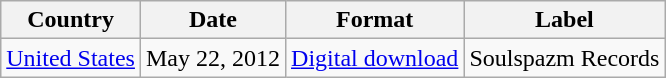<table class="wikitable sortable">
<tr>
<th>Country</th>
<th>Date</th>
<th>Format</th>
<th>Label</th>
</tr>
<tr>
<td><a href='#'>United States</a></td>
<td>May 22, 2012</td>
<td><a href='#'>Digital download</a></td>
<td>Soulspazm Records</td>
</tr>
</table>
